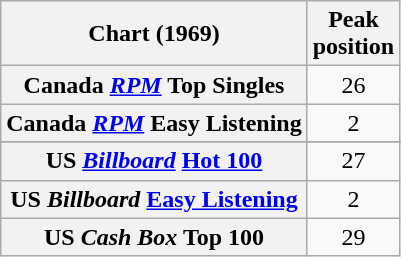<table class="wikitable plainrowheaders sortable" style="text-align: center">
<tr>
<th>Chart (1969)</th>
<th>Peak<br>position</th>
</tr>
<tr>
<th scope="row">Canada <em><a href='#'>RPM</a></em> Top Singles</th>
<td>26</td>
</tr>
<tr>
<th scope="row">Canada <em><a href='#'>RPM</a></em> Easy Listening</th>
<td>2</td>
</tr>
<tr>
</tr>
<tr>
</tr>
<tr>
<th scope="row">US <em><a href='#'>Billboard</a></em> <a href='#'>Hot 100</a></th>
<td>27</td>
</tr>
<tr>
<th scope="row">US <em>Billboard</em> <a href='#'>Easy Listening</a></th>
<td>2</td>
</tr>
<tr>
<th scope="row">US <em>Cash Box</em> Top 100</th>
<td>29</td>
</tr>
</table>
